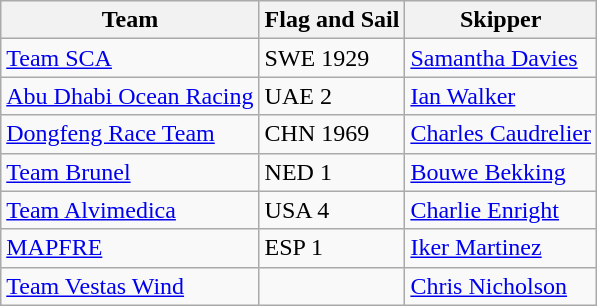<table class="wikitable">
<tr>
<th>Team</th>
<th>Flag and Sail</th>
<th>Skipper</th>
</tr>
<tr>
<td><a href='#'>Team SCA</a></td>
<td> SWE 1929</td>
<td> <a href='#'>Samantha Davies</a></td>
</tr>
<tr>
<td><a href='#'>Abu Dhabi Ocean Racing</a></td>
<td> UAE 2</td>
<td> <a href='#'>Ian Walker</a></td>
</tr>
<tr>
<td><a href='#'>Dongfeng Race Team</a></td>
<td> CHN 1969</td>
<td> <a href='#'>Charles Caudrelier</a></td>
</tr>
<tr>
<td><a href='#'>Team Brunel</a></td>
<td> NED 1</td>
<td> <a href='#'>Bouwe Bekking</a></td>
</tr>
<tr>
<td><a href='#'>Team Alvimedica</a></td>
<td>  USA 4</td>
<td> <a href='#'>Charlie Enright</a></td>
</tr>
<tr>
<td><a href='#'>MAPFRE</a></td>
<td> ESP 1</td>
<td> <a href='#'>Iker Martinez</a></td>
</tr>
<tr>
<td><a href='#'>Team Vestas Wind</a></td>
<td></td>
<td> <a href='#'>Chris Nicholson</a></td>
</tr>
</table>
